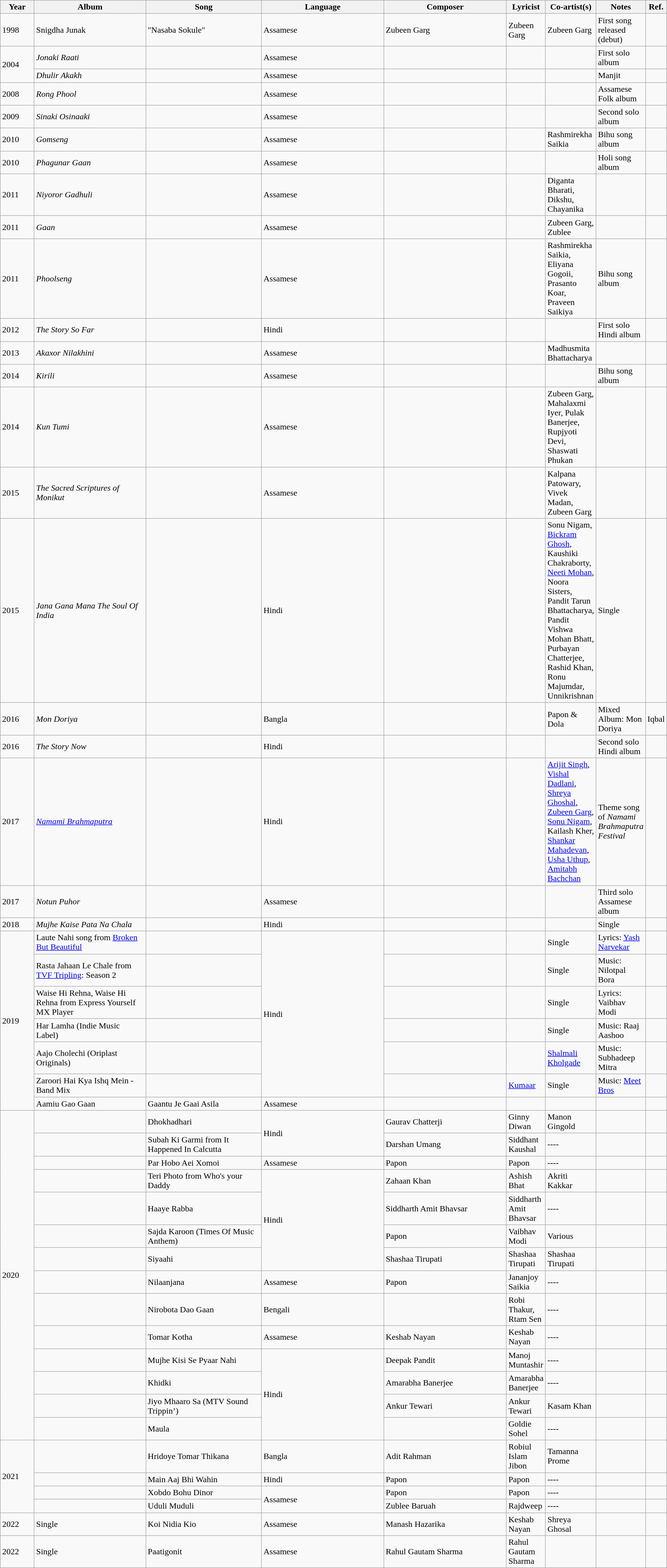<table class="wikitable sortable" width="100%">
<tr>
<th width=6%>Year</th>
<th width=21%>Album</th>
<th width=22%>Song</th>
<th width=24%>Language</th>
<th width=24%>Composer</th>
<th width=24%>Lyricist</th>
<th width=24%>Co-artist(s)</th>
<th width=25%>Notes</th>
<th width=1%>Ref.</th>
</tr>
<tr>
<td>1998</td>
<td>Snigdha Junak</td>
<td>"Nasaba Sokule"</td>
<td>Assamese</td>
<td>Zubeen Garg</td>
<td>Zubeen Garg</td>
<td>Zubeen Garg</td>
<td>First song released (debut)</td>
<td></td>
</tr>
<tr>
<td rowspan="2">2004</td>
<td><em>Jonaki Raati</em></td>
<td></td>
<td>Assamese</td>
<td></td>
<td></td>
<td></td>
<td>First solo album</td>
<td></td>
</tr>
<tr>
<td><em>Dhulir Akakh</em></td>
<td></td>
<td>Assamese</td>
<td></td>
<td></td>
<td></td>
<td>Manjit</td>
<td></td>
</tr>
<tr>
<td>2008</td>
<td><em>Rong Phool</em></td>
<td></td>
<td>Assamese</td>
<td></td>
<td></td>
<td></td>
<td>Assamese Folk album</td>
<td></td>
</tr>
<tr>
<td>2009</td>
<td><em>Sinaki Osinaaki</em></td>
<td></td>
<td>Assamese</td>
<td></td>
<td></td>
<td></td>
<td>Second solo album</td>
<td></td>
</tr>
<tr>
<td>2010</td>
<td><em>Gomseng</em></td>
<td></td>
<td>Assamese</td>
<td></td>
<td></td>
<td>Rashmirekha Saikia</td>
<td>Bihu song album</td>
<td></td>
</tr>
<tr>
<td>2010</td>
<td><em>Phagunar Gaan</em></td>
<td></td>
<td>Assamese</td>
<td></td>
<td></td>
<td></td>
<td>Holi song album</td>
<td></td>
</tr>
<tr>
<td>2011</td>
<td><em>Niyoror Gadhuli</em></td>
<td></td>
<td>Assamese</td>
<td></td>
<td></td>
<td>Diganta Bharati, Dikshu, Chayanika</td>
<td></td>
<td></td>
</tr>
<tr>
<td>2011</td>
<td><em>Gaan</em></td>
<td></td>
<td>Assamese</td>
<td></td>
<td></td>
<td>Zubeen Garg, Zublee</td>
<td></td>
<td></td>
</tr>
<tr>
<td>2011</td>
<td><em>Phoolseng</em></td>
<td></td>
<td>Assamese</td>
<td></td>
<td></td>
<td>Rashmirekha Saikia, Eliyana Gogoii, Prasanto Koar, Praveen Saikiya</td>
<td>Bihu song album</td>
<td></td>
</tr>
<tr>
<td>2012</td>
<td><em>The Story So Far</em></td>
<td></td>
<td>Hindi</td>
<td></td>
<td></td>
<td></td>
<td>First solo Hindi album</td>
<td></td>
</tr>
<tr>
<td>2013</td>
<td><em>Akaxor Nilakhini</em></td>
<td></td>
<td>Assamese</td>
<td></td>
<td></td>
<td>Madhusmita Bhattacharya</td>
<td></td>
<td></td>
</tr>
<tr>
<td>2014</td>
<td><em>Kirili</em></td>
<td></td>
<td>Assamese</td>
<td></td>
<td></td>
<td></td>
<td>Bihu song album</td>
<td></td>
</tr>
<tr>
<td>2014</td>
<td><em>Kun Tumi</em></td>
<td></td>
<td>Assamese</td>
<td></td>
<td></td>
<td>Zubeen Garg, Mahalaxmi Iyer, Pulak Banerjee, Rupjyoti Devi, Shaswati Phukan</td>
<td></td>
<td></td>
</tr>
<tr>
<td>2015</td>
<td><em>The Sacred Scriptures of Monikut</em></td>
<td></td>
<td>Assamese</td>
<td></td>
<td></td>
<td>Kalpana Patowary, Vivek Madan, Zubeen Garg</td>
<td></td>
<td></td>
</tr>
<tr>
<td>2015</td>
<td><em>Jana Gana Mana The Soul Of India</em></td>
<td></td>
<td>Hindi</td>
<td></td>
<td></td>
<td>Sonu Nigam, <a href='#'>Bickram Ghosh</a>, Kaushiki Chakraborty, <a href='#'>Neeti Mohan</a>, Noora Sisters, Pandit Tarun Bhattacharya, Pandit Vishwa Mohan Bhatt, Purbayan Chatterjee, Rashid Khan, Ronu Majumdar, Unnikrishnan</td>
<td>Single</td>
<td></td>
</tr>
<tr>
<td>2016</td>
<td><em>  Mon Doriya </em></td>
<td></td>
<td>Bangla</td>
<td></td>
<td></td>
<td>Papon & Dola</td>
<td>Mixed Album: Mon Doriya</td>
<td>Iqbal</td>
</tr>
<tr>
<td>2016</td>
<td><em>The Story Now</em></td>
<td></td>
<td>Hindi</td>
<td></td>
<td></td>
<td></td>
<td>Second solo Hindi album</td>
<td></td>
</tr>
<tr>
<td>2017</td>
<td><em><a href='#'>Namami Brahmaputra</a></em></td>
<td></td>
<td>Hindi</td>
<td></td>
<td></td>
<td><a href='#'>Arijit Singh</a>, <a href='#'>Vishal Dadlani</a>, <a href='#'>Shreya Ghoshal</a>, <a href='#'>Zubeen Garg</a>, <a href='#'>Sonu Nigam</a>, Kailash Kher, <a href='#'>Shankar Mahadevan</a>, <a href='#'>Usha Uthup</a>, <a href='#'>Amitabh Bachchan</a></td>
<td>Theme song of <em>Namami Brahmaputra Festival</em></td>
<td></td>
</tr>
<tr>
<td>2017</td>
<td><em>Notun Puhor</em></td>
<td></td>
<td>Assamese</td>
<td></td>
<td></td>
<td></td>
<td>Third solo Assamese album</td>
<td></td>
</tr>
<tr>
<td>2018</td>
<td><em>Mujhe Kaise Pata Na Chala</em></td>
<td></td>
<td>Hindi</td>
<td></td>
<td></td>
<td></td>
<td>Single</td>
<td></td>
</tr>
<tr>
<td rowspan="7">2019</td>
<td>Laute Nahi song from <a href='#'>Broken But Beautiful</a></td>
<td></td>
<td rowspan="6">Hindi</td>
<td></td>
<td></td>
<td>Single</td>
<td>Lyrics: <a href='#'>Yash Narvekar</a></td>
<td></td>
</tr>
<tr>
<td>Rasta Jahaan Le Chale  from <a href='#'>TVF Tripling</a>: Season 2</td>
<td></td>
<td></td>
<td></td>
<td>Single</td>
<td>Music: Nilotpal Bora</td>
<td></td>
</tr>
<tr>
<td>Waise Hi Rehna, Waise Hi Rehna from Express Yourself MX Player</td>
<td></td>
<td></td>
<td></td>
<td>Single</td>
<td>Lyrics: Vaibhav  Modi</td>
<td></td>
</tr>
<tr>
<td>Har Lamha (Indie Music Label)</td>
<td></td>
<td></td>
<td></td>
<td>Single</td>
<td>Music: Raaj Aashoo</td>
<td></td>
</tr>
<tr>
<td>Aajo Cholechi (Oriplast Originals)</td>
<td></td>
<td></td>
<td></td>
<td><a href='#'>Shalmali Kholgade</a></td>
<td>Music: Subhadeep Mitra</td>
<td></td>
</tr>
<tr>
<td>Zaroori Hai Kya Ishq Mein - Band Mix</td>
<td></td>
<td></td>
<td><a href='#'>Kumaar</a></td>
<td>Single</td>
<td>Music: <a href='#'>Meet Bros</a></td>
<td></td>
</tr>
<tr>
<td>Aamiu Gao Gaan</td>
<td>Gaantu Je Gaai Asila</td>
<td>Assamese</td>
<td></td>
<td></td>
<td></td>
<td></td>
<td></td>
</tr>
<tr>
<td rowspan="14">2020</td>
<td></td>
<td>Dhokhadhari</td>
<td rowspan="2">Hindi</td>
<td>Gaurav Chatterji</td>
<td>Ginny Diwan</td>
<td>Manon Gingold</td>
<td></td>
<td></td>
</tr>
<tr>
<td></td>
<td>Subah Ki Garmi from It Happened In Calcutta</td>
<td>Darshan Umang</td>
<td>Siddhant  Kaushal</td>
<td>----</td>
<td></td>
<td></td>
</tr>
<tr>
<td></td>
<td>Par Hobo Aei Xomoi</td>
<td>Assamese</td>
<td>Papon</td>
<td>Papon</td>
<td>----</td>
<td></td>
<td></td>
</tr>
<tr>
<td></td>
<td>Teri Photo from Who's your Daddy</td>
<td rowspan="4">Hindi</td>
<td>Zahaan Khan</td>
<td>Ashish Bhat</td>
<td>Akriti Kakkar</td>
<td></td>
<td></td>
</tr>
<tr>
<td></td>
<td>Haaye Rabba</td>
<td>Siddharth Amit Bhavsar</td>
<td>Siddharth Amit Bhavsar</td>
<td>----</td>
<td></td>
<td></td>
</tr>
<tr>
<td></td>
<td>Sajda Karoon (Times Of Music Anthem)</td>
<td>Papon</td>
<td>Vaibhav Modi</td>
<td>Various</td>
<td></td>
<td></td>
</tr>
<tr>
<td></td>
<td>Siyaahi</td>
<td>Shashaa Tirupati</td>
<td>Shashaa Tirupati</td>
<td>Shashaa Tirupati</td>
<td></td>
<td></td>
</tr>
<tr>
<td></td>
<td>Nilaanjana</td>
<td>Assamese</td>
<td>Papon</td>
<td>Jananjoy Saikia</td>
<td>----</td>
<td></td>
<td></td>
</tr>
<tr>
<td></td>
<td>Nirobota Dao Gaan</td>
<td>Bengali</td>
<td></td>
<td>Robi Thakur, Rtam Sen</td>
<td>----</td>
<td></td>
<td></td>
</tr>
<tr>
<td></td>
<td>Tomar Kotha</td>
<td>Assamese</td>
<td>Keshab Nayan</td>
<td>Keshab Nayan</td>
<td>----</td>
<td></td>
<td></td>
</tr>
<tr>
<td></td>
<td>Mujhe Kisi Se Pyaar Nahi</td>
<td rowspan="4">Hindi</td>
<td>Deepak Pandit</td>
<td>Manoj Muntashir</td>
<td>----</td>
<td></td>
<td></td>
</tr>
<tr>
<td></td>
<td>Khidki</td>
<td>Amarabha Banerjee</td>
<td>Amarabha Banerjee</td>
<td>----</td>
<td></td>
<td></td>
</tr>
<tr>
<td></td>
<td>Jiyo Mhaaro Sa (MTV Sound Trippin’)</td>
<td>Ankur Tewari</td>
<td>Ankur Tewari</td>
<td>Kasam Khan</td>
<td></td>
<td></td>
</tr>
<tr>
<td></td>
<td>Maula</td>
<td></td>
<td>Goldie Sohel</td>
<td>----</td>
<td></td>
<td></td>
</tr>
<tr>
<td rowspan="4">2021</td>
<td></td>
<td>Hridoye Tomar Thikana</td>
<td>Bangla</td>
<td>Adit Rahman</td>
<td>Robiul Islam Jibon</td>
<td>Tamanna Prome</td>
<td></td>
<td></td>
</tr>
<tr>
<td></td>
<td>Main Aaj Bhi Wahin</td>
<td>Hindi</td>
<td>Papon</td>
<td>Papon</td>
<td>----</td>
<td></td>
<td></td>
</tr>
<tr>
<td></td>
<td>Xobdo Bohu Dinor</td>
<td rowspan="2">Assamese</td>
<td>Papon</td>
<td>Papon</td>
<td>----</td>
<td></td>
<td></td>
</tr>
<tr>
<td></td>
<td>Uduli Muduli</td>
<td>Zublee Baruah</td>
<td>Rajdweep</td>
<td>----</td>
<td></td>
<td></td>
</tr>
<tr>
<td>2022</td>
<td>Single</td>
<td>Koi Nidia Kio</td>
<td>Assamese</td>
<td>Manash Hazarika</td>
<td>Keshab Nayan</td>
<td>Shreya Ghosal</td>
<td></td>
<td></td>
</tr>
<tr>
<td>2022</td>
<td>Single</td>
<td>Paatigonit</td>
<td>Assamese</td>
<td>Rahul Gautam Sharma</td>
<td>Rahul Gautam Sharma</td>
<td></td>
<td></td>
<td></td>
</tr>
</table>
